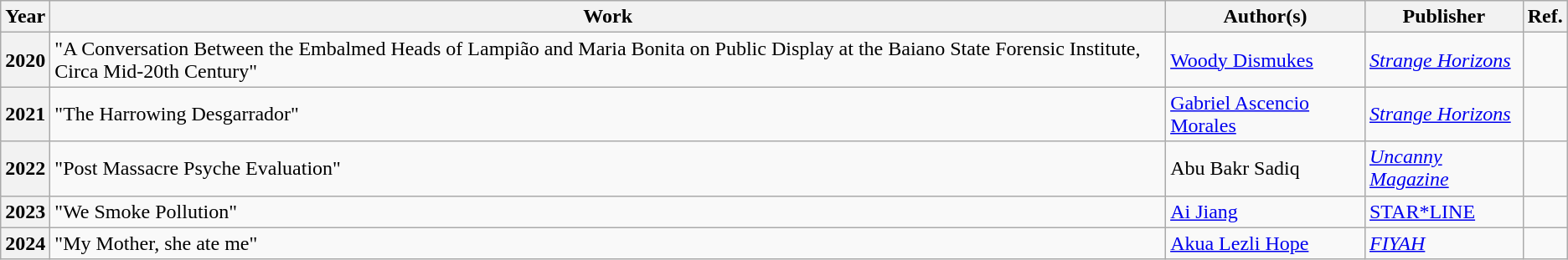<table class="sortable wikitable">
<tr>
<th>Year</th>
<th>Work</th>
<th class="unsortable">Author(s)</th>
<th class="unsortable">Publisher</th>
<th class="unsortable">Ref.</th>
</tr>
<tr>
<th>2020</th>
<td>"A Conversation Between the Embalmed Heads of Lampião and Maria Bonita on Public Display at the Baiano State Forensic Institute, Circa Mid-20th Century"</td>
<td><a href='#'>Woody Dismukes</a></td>
<td><em><a href='#'>Strange Horizons</a></em></td>
<td></td>
</tr>
<tr>
<th>2021</th>
<td>"The Harrowing Desgarrador"</td>
<td><a href='#'>Gabriel Ascencio Morales</a></td>
<td><em><a href='#'>Strange Horizons</a></em></td>
<td></td>
</tr>
<tr>
<th>2022</th>
<td>"Post Massacre Psyche Evaluation"</td>
<td>Abu Bakr Sadiq</td>
<td><em><a href='#'>Uncanny Magazine</a></em></td>
<td></td>
</tr>
<tr>
<th>2023</th>
<td>"We Smoke Pollution"</td>
<td><a href='#'>Ai Jiang</a></td>
<td><a href='#'>STAR*LINE</a></td>
<td></td>
</tr>
<tr>
<th>2024</th>
<td>"My Mother, she ate me"</td>
<td><a href='#'>Akua Lezli Hope</a></td>
<td><em><a href='#'>FIYAH</a></em></td>
<td></td>
</tr>
</table>
